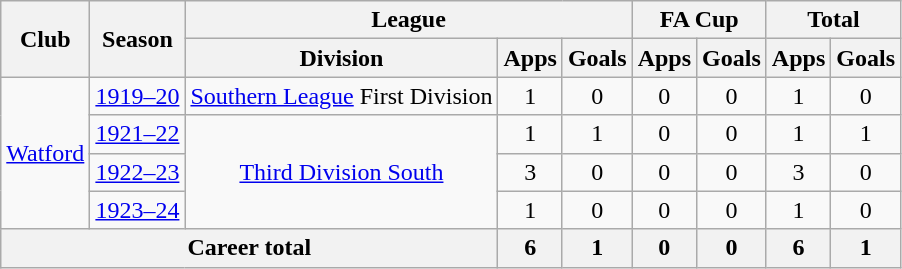<table class="wikitable" style="text-align: center;">
<tr>
<th rowspan="2">Club</th>
<th rowspan="2">Season</th>
<th colspan="3">League</th>
<th colspan="2">FA Cup</th>
<th colspan="2">Total</th>
</tr>
<tr>
<th>Division</th>
<th>Apps</th>
<th>Goals</th>
<th>Apps</th>
<th>Goals</th>
<th>Apps</th>
<th>Goals</th>
</tr>
<tr>
<td rowspan="4"><a href='#'>Watford</a></td>
<td><a href='#'>1919–20</a></td>
<td><a href='#'>Southern League</a> First Division</td>
<td>1</td>
<td>0</td>
<td>0</td>
<td>0</td>
<td>1</td>
<td>0</td>
</tr>
<tr>
<td><a href='#'>1921–22</a></td>
<td rowspan="3"><a href='#'>Third Division South</a></td>
<td>1</td>
<td>1</td>
<td>0</td>
<td>0</td>
<td>1</td>
<td>1</td>
</tr>
<tr>
<td><a href='#'>1922–23</a></td>
<td>3</td>
<td>0</td>
<td>0</td>
<td>0</td>
<td>3</td>
<td>0</td>
</tr>
<tr>
<td><a href='#'>1923–24</a></td>
<td>1</td>
<td>0</td>
<td>0</td>
<td>0</td>
<td>1</td>
<td>0</td>
</tr>
<tr>
<th colspan="3">Career total</th>
<th>6</th>
<th>1</th>
<th>0</th>
<th>0</th>
<th>6</th>
<th>1</th>
</tr>
</table>
